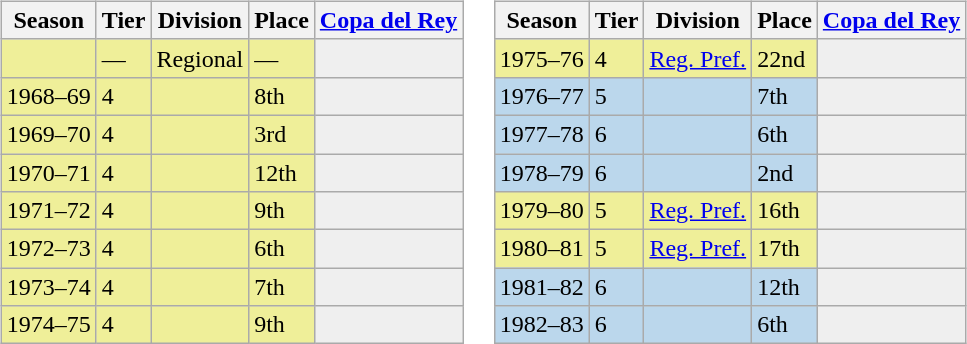<table>
<tr>
<td valign="top" width=0%><br><table class="wikitable">
<tr style="background:#f0f6fa;">
<th>Season</th>
<th>Tier</th>
<th>Division</th>
<th>Place</th>
<th><a href='#'>Copa del Rey</a></th>
</tr>
<tr>
<td style="background:#EFEF99;"></td>
<td style="background:#EFEF99;">—</td>
<td style="background:#EFEF99;">Regional</td>
<td style="background:#EFEF99;">—</td>
<td style="background:#efefef;"></td>
</tr>
<tr>
<td style="background:#EFEF99;">1968–69</td>
<td style="background:#EFEF99;">4</td>
<td style="background:#EFEF99;"></td>
<td style="background:#EFEF99;">8th</td>
<td style="background:#efefef;"></td>
</tr>
<tr>
<td style="background:#EFEF99;">1969–70</td>
<td style="background:#EFEF99;">4</td>
<td style="background:#EFEF99;"></td>
<td style="background:#EFEF99;">3rd</td>
<td style="background:#efefef;"></td>
</tr>
<tr>
<td style="background:#EFEF99;">1970–71</td>
<td style="background:#EFEF99;">4</td>
<td style="background:#EFEF99;"></td>
<td style="background:#EFEF99;">12th</td>
<td style="background:#efefef;"></td>
</tr>
<tr>
<td style="background:#EFEF99;">1971–72</td>
<td style="background:#EFEF99;">4</td>
<td style="background:#EFEF99;"></td>
<td style="background:#EFEF99;">9th</td>
<td style="background:#efefef;"></td>
</tr>
<tr>
<td style="background:#EFEF99;">1972–73</td>
<td style="background:#EFEF99;">4</td>
<td style="background:#EFEF99;"></td>
<td style="background:#EFEF99;">6th</td>
<td style="background:#efefef;"></td>
</tr>
<tr>
<td style="background:#EFEF99;">1973–74</td>
<td style="background:#EFEF99;">4</td>
<td style="background:#EFEF99;"></td>
<td style="background:#EFEF99;">7th</td>
<td style="background:#efefef;"></td>
</tr>
<tr>
<td style="background:#EFEF99;">1974–75</td>
<td style="background:#EFEF99;">4</td>
<td style="background:#EFEF99;"></td>
<td style="background:#EFEF99;">9th</td>
<td style="background:#efefef;"></td>
</tr>
</table>
</td>
<td valign="top" width=0%><br><table class="wikitable">
<tr style="background:#f0f6fa;">
<th>Season</th>
<th>Tier</th>
<th>Division</th>
<th>Place</th>
<th><a href='#'>Copa del Rey</a></th>
</tr>
<tr>
<td style="background:#EFEF99;">1975–76</td>
<td style="background:#EFEF99;">4</td>
<td style="background:#EFEF99;"><a href='#'>Reg. Pref.</a></td>
<td style="background:#EFEF99;">22nd</td>
<td style="background:#efefef;"></td>
</tr>
<tr>
<td style="background:#BBD7EC;">1976–77</td>
<td style="background:#BBD7EC;">5</td>
<td style="background:#BBD7EC;"></td>
<td style="background:#BBD7EC;">7th</td>
<td style="background:#efefef;"></td>
</tr>
<tr>
<td style="background:#BBD7EC;">1977–78</td>
<td style="background:#BBD7EC;">6</td>
<td style="background:#BBD7EC;"></td>
<td style="background:#BBD7EC;">6th</td>
<td style="background:#efefef;"></td>
</tr>
<tr>
<td style="background:#BBD7EC;">1978–79</td>
<td style="background:#BBD7EC;">6</td>
<td style="background:#BBD7EC;"></td>
<td style="background:#BBD7EC;">2nd</td>
<td style="background:#efefef;"></td>
</tr>
<tr>
<td style="background:#EFEF99;">1979–80</td>
<td style="background:#EFEF99;">5</td>
<td style="background:#EFEF99;"><a href='#'>Reg. Pref.</a></td>
<td style="background:#EFEF99;">16th</td>
<td style="background:#efefef;"></td>
</tr>
<tr>
<td style="background:#EFEF99;">1980–81</td>
<td style="background:#EFEF99;">5</td>
<td style="background:#EFEF99;"><a href='#'>Reg. Pref.</a></td>
<td style="background:#EFEF99;">17th</td>
<td style="background:#efefef;"></td>
</tr>
<tr>
<td style="background:#BBD7EC;">1981–82</td>
<td style="background:#BBD7EC;">6</td>
<td style="background:#BBD7EC;"></td>
<td style="background:#BBD7EC;">12th</td>
<td style="background:#efefef;"></td>
</tr>
<tr>
<td style="background:#BBD7EC;">1982–83</td>
<td style="background:#BBD7EC;">6</td>
<td style="background:#BBD7EC;"></td>
<td style="background:#BBD7EC;">6th</td>
<td style="background:#efefef;"></td>
</tr>
</table>
</td>
</tr>
</table>
